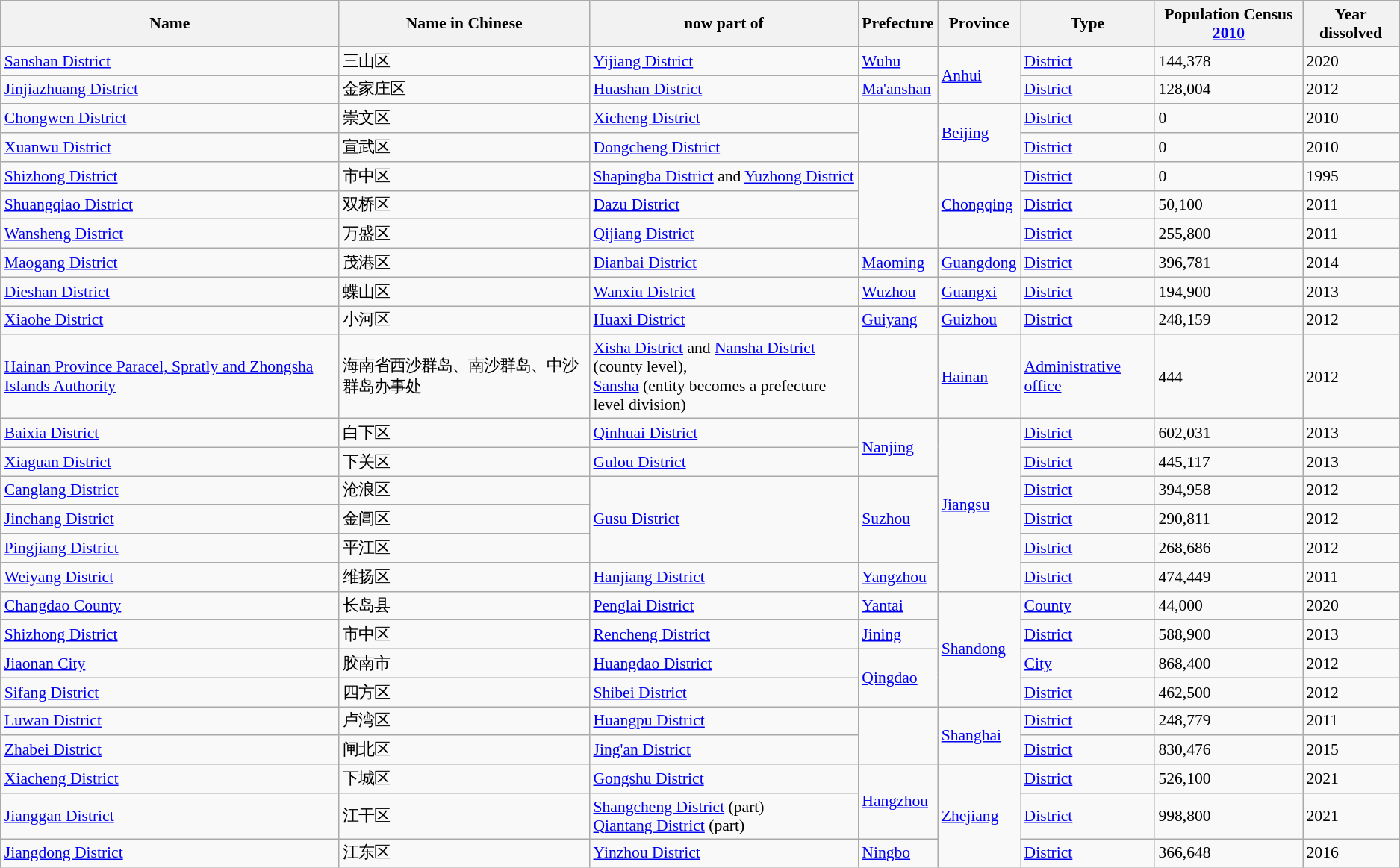<table class="wikitable sortable" style="font-size:90%;" align="center">
<tr>
<th>Name</th>
<th>Name in Chinese</th>
<th>now part of</th>
<th>Prefecture</th>
<th>Province</th>
<th>Type</th>
<th>Population Census <a href='#'>2010</a></th>
<th>Year dissolved</th>
</tr>
<tr>
<td><a href='#'>Sanshan District</a></td>
<td>三山区</td>
<td><a href='#'>Yijiang District</a></td>
<td><a href='#'>Wuhu</a></td>
<td rowspan="2"><a href='#'>Anhui</a></td>
<td><a href='#'>District</a></td>
<td>144,378</td>
<td>2020</td>
</tr>
<tr>
<td><a href='#'>Jinjiazhuang District</a></td>
<td>金家庄区</td>
<td><a href='#'>Huashan District</a></td>
<td><a href='#'>Ma'anshan</a></td>
<td><a href='#'>District</a></td>
<td>128,004</td>
<td>2012</td>
</tr>
<tr>
<td><a href='#'>Chongwen District</a></td>
<td>崇文区</td>
<td><a href='#'>Xicheng District</a></td>
<td rowspan="2"></td>
<td rowspan="2"><a href='#'>Beijing</a></td>
<td><a href='#'>District</a></td>
<td><span>0</span></td>
<td>2010</td>
</tr>
<tr>
<td><a href='#'>Xuanwu District</a></td>
<td>宣武区</td>
<td><a href='#'>Dongcheng District</a></td>
<td><a href='#'>District</a></td>
<td><span>0</span></td>
<td>2010</td>
</tr>
<tr>
<td><a href='#'>Shizhong District</a></td>
<td>市中区</td>
<td><a href='#'>Shapingba District</a> and <a href='#'>Yuzhong District</a></td>
<td rowspan="3"></td>
<td rowspan="3"><a href='#'>Chongqing</a></td>
<td><a href='#'>District</a></td>
<td><span>0</span></td>
<td>1995</td>
</tr>
<tr>
<td><a href='#'>Shuangqiao District</a></td>
<td>双桥区</td>
<td><a href='#'>Dazu District</a></td>
<td><a href='#'>District</a></td>
<td>50,100</td>
<td>2011</td>
</tr>
<tr>
<td><a href='#'>Wansheng District</a></td>
<td>万盛区</td>
<td><a href='#'>Qijiang District</a></td>
<td><a href='#'>District</a></td>
<td>255,800</td>
<td>2011</td>
</tr>
<tr>
<td><a href='#'>Maogang District</a></td>
<td>茂港区</td>
<td><a href='#'>Dianbai District</a></td>
<td><a href='#'>Maoming</a></td>
<td><a href='#'>Guangdong</a></td>
<td><a href='#'>District</a></td>
<td>396,781</td>
<td>2014</td>
</tr>
<tr>
<td><a href='#'>Dieshan District</a></td>
<td>蝶山区</td>
<td><a href='#'>Wanxiu District</a></td>
<td><a href='#'>Wuzhou</a></td>
<td><a href='#'>Guangxi</a></td>
<td><a href='#'>District</a></td>
<td>194,900</td>
<td>2013</td>
</tr>
<tr>
<td><a href='#'>Xiaohe District</a></td>
<td>小河区</td>
<td><a href='#'>Huaxi District</a></td>
<td><a href='#'>Guiyang</a></td>
<td><a href='#'>Guizhou</a></td>
<td><a href='#'>District</a></td>
<td>248,159</td>
<td>2012</td>
</tr>
<tr>
<td><a href='#'>Hainan Province Paracel, Spratly and Zhongsha Islands Authority</a></td>
<td>海南省西沙群岛、南沙群岛、中沙群岛办事处</td>
<td><a href='#'>Xisha District</a> and <a href='#'>Nansha District</a> (county level),<br><a href='#'>Sansha</a> (entity becomes a prefecture level division)</td>
<td></td>
<td><a href='#'>Hainan</a></td>
<td><a href='#'>Administrative office</a></td>
<td>444</td>
<td>2012</td>
</tr>
<tr>
<td><a href='#'>Baixia District</a></td>
<td>白下区</td>
<td><a href='#'>Qinhuai District</a></td>
<td rowspan="2"><a href='#'>Nanjing</a></td>
<td rowspan="6"><a href='#'>Jiangsu</a></td>
<td><a href='#'>District</a></td>
<td>602,031</td>
<td>2013</td>
</tr>
<tr>
<td><a href='#'>Xiaguan District</a></td>
<td>下关区</td>
<td><a href='#'>Gulou District</a></td>
<td><a href='#'>District</a></td>
<td>445,117</td>
<td>2013</td>
</tr>
<tr>
<td><a href='#'>Canglang District</a></td>
<td>沧浪区</td>
<td rowspan="3"><a href='#'>Gusu District</a></td>
<td rowspan="3"><a href='#'>Suzhou</a></td>
<td><a href='#'>District</a></td>
<td>394,958</td>
<td>2012</td>
</tr>
<tr>
<td><a href='#'>Jinchang District</a></td>
<td>金阊区</td>
<td><a href='#'>District</a></td>
<td>290,811</td>
<td>2012</td>
</tr>
<tr>
<td><a href='#'>Pingjiang District</a></td>
<td>平江区</td>
<td><a href='#'>District</a></td>
<td>268,686</td>
<td>2012</td>
</tr>
<tr>
<td><a href='#'>Weiyang District</a></td>
<td>维扬区</td>
<td><a href='#'>Hanjiang District</a></td>
<td><a href='#'>Yangzhou</a></td>
<td><a href='#'>District</a></td>
<td>474,449</td>
<td>2011</td>
</tr>
<tr>
<td><a href='#'>Changdao County</a></td>
<td>长岛县</td>
<td><a href='#'>Penglai District</a></td>
<td><a href='#'>Yantai</a></td>
<td rowspan="4"><a href='#'>Shandong</a></td>
<td><a href='#'>County</a></td>
<td>44,000</td>
<td>2020</td>
</tr>
<tr>
<td><a href='#'>Shizhong District</a></td>
<td>市中区</td>
<td><a href='#'>Rencheng District</a></td>
<td><a href='#'>Jining</a></td>
<td><a href='#'>District</a></td>
<td>588,900</td>
<td>2013</td>
</tr>
<tr>
<td><a href='#'>Jiaonan City</a></td>
<td>胶南市</td>
<td><a href='#'>Huangdao District</a></td>
<td rowspan="2"><a href='#'>Qingdao</a></td>
<td><a href='#'>City</a></td>
<td>868,400</td>
<td>2012</td>
</tr>
<tr>
<td><a href='#'>Sifang District</a></td>
<td>四方区</td>
<td><a href='#'>Shibei District</a></td>
<td><a href='#'>District</a></td>
<td>462,500</td>
<td>2012</td>
</tr>
<tr>
<td><a href='#'>Luwan District</a></td>
<td>卢湾区</td>
<td><a href='#'>Huangpu District</a></td>
<td rowspan="2"></td>
<td rowspan="2"><a href='#'>Shanghai</a></td>
<td><a href='#'>District</a></td>
<td>248,779</td>
<td>2011</td>
</tr>
<tr>
<td><a href='#'>Zhabei District</a></td>
<td>闸北区</td>
<td><a href='#'>Jing'an District</a></td>
<td><a href='#'>District</a></td>
<td>830,476</td>
<td>2015</td>
</tr>
<tr>
<td><a href='#'>Xiacheng District</a></td>
<td>下城区</td>
<td><a href='#'>Gongshu District</a></td>
<td rowspan="2"><a href='#'>Hangzhou</a></td>
<td rowspan="3"><a href='#'>Zhejiang</a></td>
<td><a href='#'>District</a></td>
<td>526,100</td>
<td>2021</td>
</tr>
<tr>
<td><a href='#'>Jianggan District</a></td>
<td>江干区</td>
<td><a href='#'>Shangcheng District</a> (part)<br><a href='#'>Qiantang District</a> (part)</td>
<td><a href='#'>District</a></td>
<td>998,800</td>
<td>2021</td>
</tr>
<tr>
<td><a href='#'>Jiangdong District</a></td>
<td>江东区</td>
<td><a href='#'>Yinzhou District</a></td>
<td><a href='#'>Ningbo</a></td>
<td><a href='#'>District</a></td>
<td>366,648</td>
<td>2016</td>
</tr>
</table>
